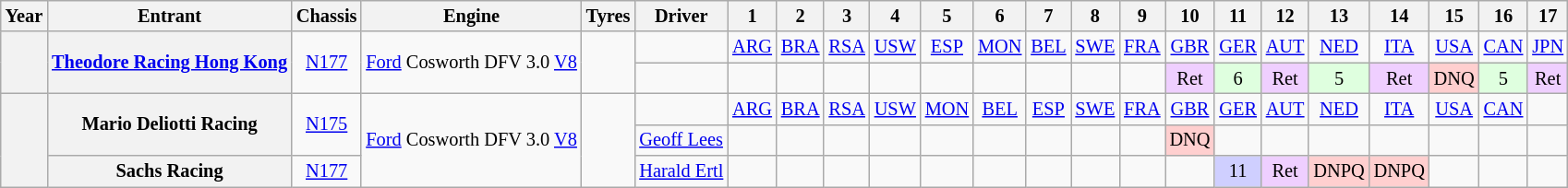<table class="wikitable"  style="text-align:center; font-size:85%">
<tr>
<th>Year</th>
<th>Entrant</th>
<th>Chassis</th>
<th>Engine</th>
<th>Tyres</th>
<th>Driver</th>
<th>1</th>
<th>2</th>
<th>3</th>
<th>4</th>
<th>5</th>
<th>6</th>
<th>7</th>
<th>8</th>
<th>9</th>
<th>10</th>
<th>11</th>
<th>12</th>
<th>13</th>
<th>14</th>
<th>15</th>
<th>16</th>
<th>17</th>
</tr>
<tr>
<th rowspan=2></th>
<th rowspan=2><a href='#'>Theodore Racing Hong Kong</a></th>
<td rowspan=2><a href='#'>N177</a></td>
<td rowspan=2><a href='#'>Ford</a> Cosworth DFV 3.0 <a href='#'>V8</a></td>
<td rowspan=2></td>
<td></td>
<td><a href='#'>ARG</a></td>
<td><a href='#'>BRA</a></td>
<td><a href='#'>RSA</a></td>
<td><a href='#'>USW</a></td>
<td><a href='#'>ESP</a></td>
<td><a href='#'>MON</a></td>
<td><a href='#'>BEL</a></td>
<td><a href='#'>SWE</a></td>
<td><a href='#'>FRA</a></td>
<td><a href='#'>GBR</a></td>
<td><a href='#'>GER</a></td>
<td><a href='#'>AUT</a></td>
<td><a href='#'>NED</a></td>
<td><a href='#'>ITA</a></td>
<td><a href='#'>USA</a></td>
<td><a href='#'>CAN</a></td>
<td><a href='#'>JPN</a></td>
</tr>
<tr>
<td align="left"></td>
<td></td>
<td></td>
<td></td>
<td></td>
<td></td>
<td></td>
<td></td>
<td></td>
<td></td>
<td style="background:#efcfff;">Ret</td>
<td style="background:#dfffdf;">6</td>
<td style="background:#efcfff;">Ret</td>
<td style="background:#dfffdf;">5</td>
<td style="background:#efcfff;">Ret</td>
<td style="background:#ffcfcf;">DNQ</td>
<td style="background:#dfffdf;">5</td>
<td style="background:#efcfff;">Ret</td>
</tr>
<tr>
<th rowspan=3></th>
<th rowspan=2>Mario Deliotti Racing</th>
<td rowspan=2><a href='#'>N175</a></td>
<td rowspan=3><a href='#'>Ford</a> Cosworth DFV 3.0 <a href='#'>V8</a></td>
<td rowspan=3></td>
<td></td>
<td><a href='#'>ARG</a></td>
<td><a href='#'>BRA</a></td>
<td><a href='#'>RSA</a></td>
<td><a href='#'>USW</a></td>
<td><a href='#'>MON</a></td>
<td><a href='#'>BEL</a></td>
<td><a href='#'>ESP</a></td>
<td><a href='#'>SWE</a></td>
<td><a href='#'>FRA</a></td>
<td><a href='#'>GBR</a></td>
<td><a href='#'>GER</a></td>
<td><a href='#'>AUT</a></td>
<td><a href='#'>NED</a></td>
<td><a href='#'>ITA</a></td>
<td><a href='#'>USA</a></td>
<td><a href='#'>CAN</a></td>
<td></td>
</tr>
<tr>
<td align="left"> <a href='#'>Geoff Lees</a></td>
<td></td>
<td></td>
<td></td>
<td></td>
<td></td>
<td></td>
<td></td>
<td></td>
<td></td>
<td style="background:#ffcfcf;">DNQ</td>
<td></td>
<td></td>
<td></td>
<td></td>
<td></td>
<td></td>
<td></td>
</tr>
<tr>
<th>Sachs Racing</th>
<td><a href='#'>N177</a></td>
<td align="left"> <a href='#'>Harald Ertl</a></td>
<td></td>
<td></td>
<td></td>
<td></td>
<td></td>
<td></td>
<td></td>
<td></td>
<td></td>
<td></td>
<td style="background:#cfcfff;">11</td>
<td style="background:#efcfff;">Ret</td>
<td style="background:#ffcfcf;">DNPQ</td>
<td style="background:#ffcfcf;">DNPQ</td>
<td></td>
<td></td>
<td></td>
</tr>
</table>
